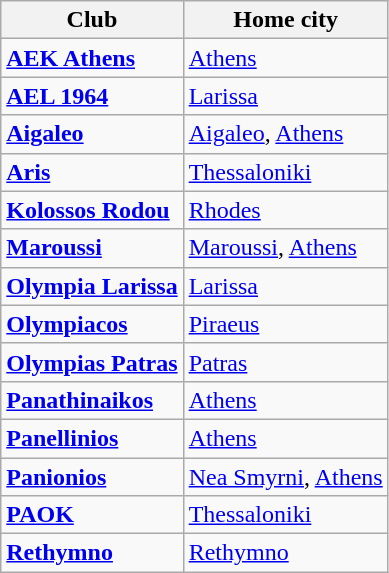<table class="wikitable">
<tr>
<th>Club</th>
<th>Home city</th>
</tr>
<tr>
<td align="left"><strong><a href='#'>AEK Athens</a></strong></td>
<td><a href='#'>Athens</a></td>
</tr>
<tr>
<td align="left"><strong><a href='#'>AEL 1964</a></strong></td>
<td><a href='#'>Larissa</a></td>
</tr>
<tr>
<td align="left"><strong><a href='#'>Aigaleo</a></strong></td>
<td><a href='#'>Aigaleo</a>, <a href='#'>Athens</a></td>
</tr>
<tr>
<td align="left"><strong><a href='#'>Aris</a></strong></td>
<td><a href='#'>Thessaloniki</a></td>
</tr>
<tr>
<td align="left"><strong><a href='#'>Kolossos Rodou</a></strong></td>
<td><a href='#'>Rhodes</a></td>
</tr>
<tr>
<td align="left"><strong><a href='#'>Maroussi</a></strong></td>
<td><a href='#'>Maroussi</a>, <a href='#'>Athens</a></td>
</tr>
<tr>
<td align="left"><strong><a href='#'>Olympia Larissa</a></strong></td>
<td><a href='#'>Larissa</a></td>
</tr>
<tr>
<td align="left"><strong><a href='#'>Olympiacos</a></strong></td>
<td><a href='#'>Piraeus</a></td>
</tr>
<tr>
<td align="left"><strong><a href='#'>Olympias Patras</a></strong></td>
<td><a href='#'>Patras</a></td>
</tr>
<tr>
<td align="left"><strong><a href='#'>Panathinaikos</a></strong></td>
<td><a href='#'>Athens</a></td>
</tr>
<tr>
<td align="left"><strong><a href='#'>Panellinios</a></strong></td>
<td><a href='#'>Athens</a></td>
</tr>
<tr>
<td align="left"><strong><a href='#'>Panionios</a></strong></td>
<td><a href='#'>Nea Smyrni</a>, <a href='#'>Athens</a></td>
</tr>
<tr>
<td align="left"><strong><a href='#'>PAOK</a></strong></td>
<td><a href='#'>Thessaloniki</a></td>
</tr>
<tr>
<td align="left"><strong><a href='#'>Rethymno</a></strong></td>
<td><a href='#'>Rethymno</a></td>
</tr>
</table>
